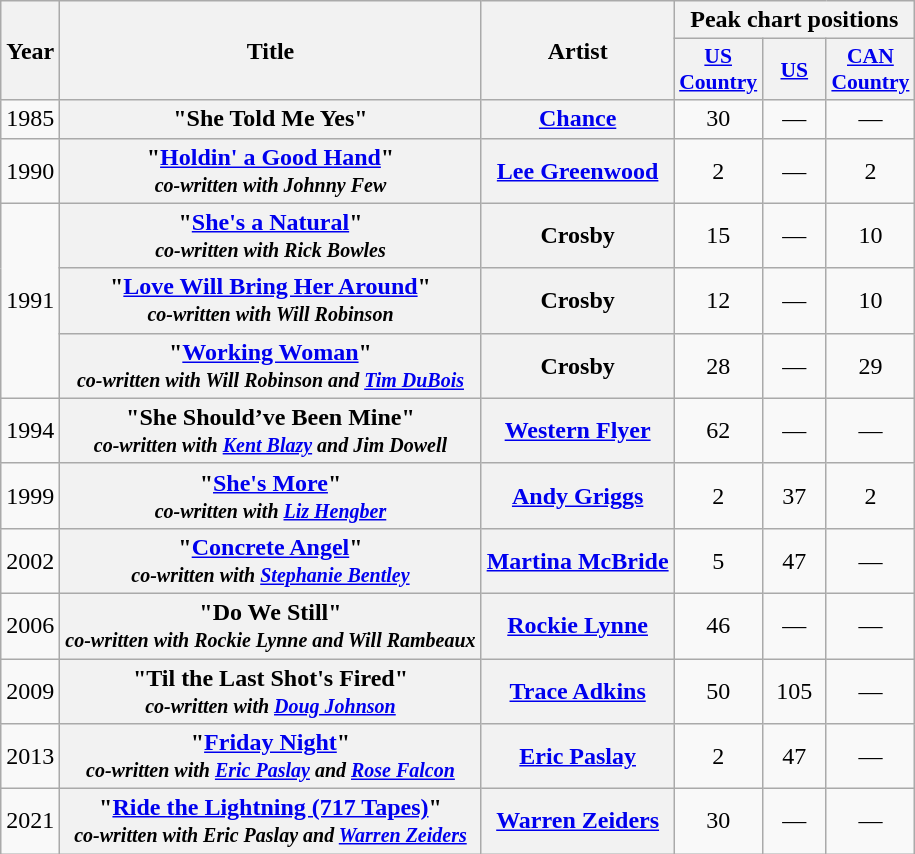<table class="wikitable plainrowheaders" style="text-align:center;">
<tr>
<th rowspan="2">Year</th>
<th rowspan="2">Title</th>
<th rowspan="2">Artist</th>
<th colspan="6">Peak chart positions</th>
</tr>
<tr>
<th scope="col" style="width:2.5em;font-size:90%;"><a href='#'>US <br> Country</a></th>
<th scope="col" style="width:2.5em;font-size:90%;"><a href='#'>US</a></th>
<th scope="col" style="width:2.5em;font-size:90%;"><a href='#'>CAN <br> Country</a></th>
</tr>
<tr>
<td>1985</td>
<th scope="row">"She Told Me Yes" <br></th>
<th scope="row"><a href='#'>Chance</a></th>
<td>30</td>
<td>—</td>
<td>—</td>
</tr>
<tr>
<td>1990</td>
<th scope="row">"<a href='#'>Holdin' a Good Hand</a>" <br> <small><em>co-written with Johnny Few</em></small></th>
<th scope="row"><a href='#'>Lee Greenwood</a></th>
<td>2</td>
<td>—</td>
<td>2</td>
</tr>
<tr>
<td rowspan=3>1991</td>
<th scope="row">"<a href='#'>She's a Natural</a>" <br><small><em>co-written with Rick Bowles</em></small></th>
<th scope="row">Crosby</th>
<td>15</td>
<td>—</td>
<td>10</td>
</tr>
<tr>
<th scope="row">"<a href='#'>Love Will Bring Her Around</a>" <br><small><em>co-written with Will Robinson</em></small></th>
<th scope="row">Crosby</th>
<td>12</td>
<td>—</td>
<td>10</td>
</tr>
<tr>
<th scope="row">"<a href='#'>Working Woman</a>" <br><small><em>co-written with Will Robinson and <a href='#'>Tim DuBois</a></em></small></th>
<th scope="row">Crosby</th>
<td>28</td>
<td>—</td>
<td>29</td>
</tr>
<tr>
<td>1994</td>
<th scope="row">"She Should’ve Been Mine" <br> <small><em>co-written with <a href='#'>Kent Blazy</a> and Jim Dowell</em></small></th>
<th scope="row"><a href='#'>Western Flyer</a></th>
<td>62</td>
<td>—</td>
<td>—</td>
</tr>
<tr>
<td>1999</td>
<th scope="row">"<a href='#'>She's More</a>" <br> <small><em>co-written with <a href='#'>Liz Hengber</a></em></small></th>
<th scope="row"><a href='#'>Andy Griggs</a></th>
<td>2</td>
<td>37</td>
<td>2</td>
</tr>
<tr>
<td>2002</td>
<th scope="row">"<a href='#'>Concrete Angel</a>" <br> <small><em>co-written with <a href='#'>Stephanie Bentley</a></em></small></th>
<th scope="row"><a href='#'>Martina McBride</a></th>
<td>5</td>
<td>47</td>
<td>—</td>
</tr>
<tr>
<td>2006</td>
<th scope="row">"Do We Still" <br> <small><em>co-written with Rockie Lynne and Will Rambeaux</em></small></th>
<th scope="row"><a href='#'>Rockie Lynne</a></th>
<td>46</td>
<td>—</td>
<td>—</td>
</tr>
<tr>
<td>2009</td>
<th scope="row">"Til the Last Shot's Fired" <br> <small><em>co-written with <a href='#'>Doug Johnson</a></em></small></th>
<th scope="row"><a href='#'>Trace Adkins</a></th>
<td>50</td>
<td>105</td>
<td>—</td>
</tr>
<tr>
<td>2013</td>
<th scope="row">"<a href='#'>Friday Night</a>" <br> <small><em>co-written with <a href='#'>Eric Paslay</a> and <a href='#'>Rose Falcon</a></em></small></th>
<th scope="row"><a href='#'>Eric Paslay</a></th>
<td>2</td>
<td>47</td>
<td>—</td>
</tr>
<tr>
<td>2021</td>
<th scope="row">"<a href='#'>Ride the Lightning (717 Tapes)</a>" <br> <small><em>co-written with Eric Paslay and <a href='#'>Warren Zeiders</a></em></small></th>
<th scope="row"><a href='#'>Warren Zeiders</a></th>
<td>30</td>
<td>—</td>
<td>—</td>
</tr>
</table>
